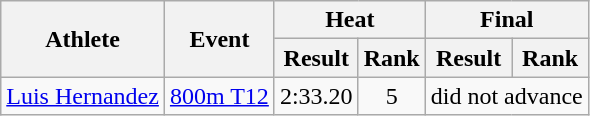<table class="wikitable">
<tr>
<th rowspan="2">Athlete</th>
<th rowspan="2">Event</th>
<th colspan="2">Heat</th>
<th colspan="2">Final</th>
</tr>
<tr>
<th>Result</th>
<th>Rank</th>
<th>Result</th>
<th>Rank</th>
</tr>
<tr align=center>
<td align=left><a href='#'>Luis Hernandez</a></td>
<td align=left><a href='#'>800m T12</a></td>
<td>2:33.20</td>
<td>5</td>
<td colspan=2>did not advance</td>
</tr>
</table>
